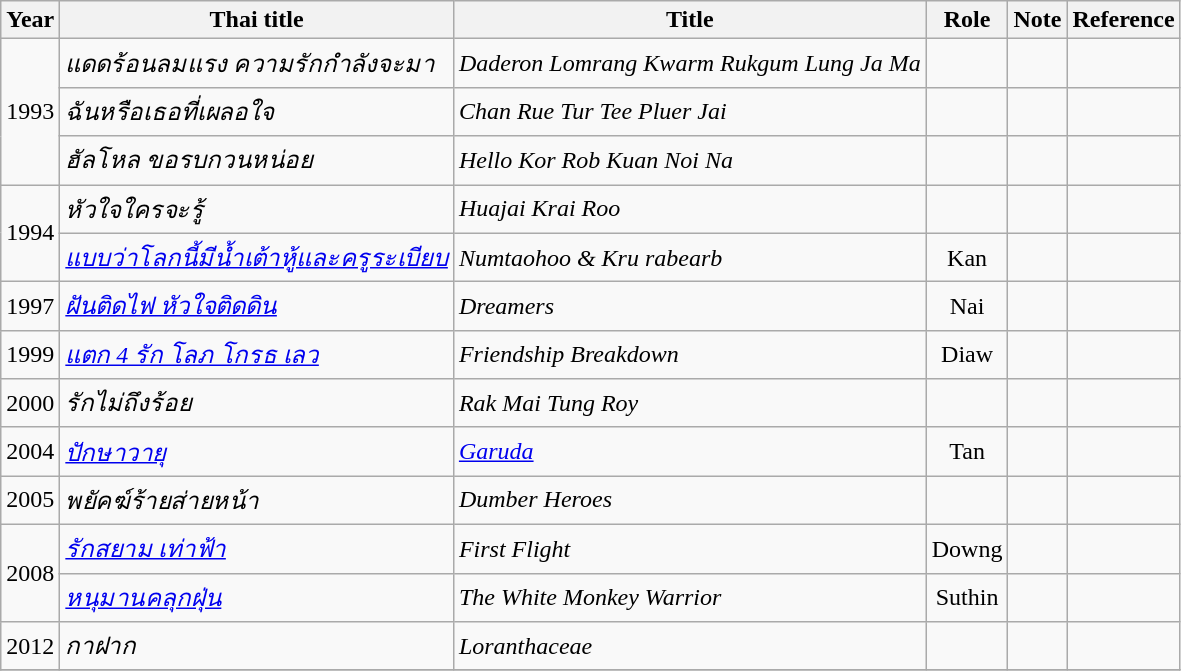<table class="wikitable">
<tr>
<th>Year</th>
<th>Thai title</th>
<th>Title</th>
<th>Role</th>
<th>Note</th>
<th>Reference</th>
</tr>
<tr>
<td rowspan="3" align="center">1993</td>
<td><em>แดดร้อนลมแรง ความรักกำลังจะมา</em></td>
<td><em>Daderon Lomrang Kwarm Rukgum Lung Ja Ma</em></td>
<td align="center"></td>
<td align="center"></td>
<td align="center"></td>
</tr>
<tr>
<td><em>ฉันหรือเธอที่เผลอใจ</em></td>
<td><em>Chan Rue Tur Tee Pluer Jai</em></td>
<td align="center"></td>
<td align="center"></td>
<td align="center"></td>
</tr>
<tr>
<td><em>ฮัลโหล ขอรบกวนหน่อย</em></td>
<td><em>Hello Kor Rob Kuan Noi Na</em></td>
<td align="center"></td>
<td align="center"></td>
<td align="center"></td>
</tr>
<tr>
<td rowspan="2" align="center">1994</td>
<td><em>หัวใจใครจะรู้</em></td>
<td><em>Huajai Krai Roo</em></td>
<td align="center"></td>
<td align="center"></td>
<td align="center"></td>
</tr>
<tr>
<td><em><a href='#'>แบบว่าโลกนี้มีน้ำเต้าหู้และครูระเบียบ</a></em></td>
<td><em>Numtaohoo & Kru rabearb</em></td>
<td align="center">Kan</td>
<td align="center"></td>
<td align="center"></td>
</tr>
<tr>
<td rowspan="1" align="center">1997</td>
<td><em><a href='#'>ฝันติดไฟ หัวใจติดดิน</a></em></td>
<td><em>Dreamers</em></td>
<td align="center">Nai</td>
<td align="center"></td>
<td align="center"></td>
</tr>
<tr>
<td rowspan="1" align="center">1999</td>
<td><em><a href='#'>แตก 4 รัก โลภ โกรธ เลว</a></em></td>
<td><em>Friendship Breakdown</em></td>
<td align="center">Diaw</td>
<td align="center"></td>
<td align="center"></td>
</tr>
<tr>
<td rowspan="1" align="center">2000</td>
<td><em>รักไม่ถึงร้อย</em></td>
<td><em>Rak Mai Tung Roy</em></td>
<td align="center"></td>
<td align="center"></td>
<td align="center"></td>
</tr>
<tr>
<td rowspan="1" align="center">2004</td>
<td><em><a href='#'>ปักษาวายุ</a></em></td>
<td><em><a href='#'>Garuda</a></em></td>
<td align="center">Tan</td>
<td align="center"></td>
<td align="center"></td>
</tr>
<tr>
<td rowspan="1" align="center">2005</td>
<td><em>พยัคฆ์ร้ายส่ายหน้า</em></td>
<td><em>Dumber Heroes</em></td>
<td align="center"></td>
<td align="center"></td>
<td align="center"></td>
</tr>
<tr>
<td rowspan="2" align="center">2008</td>
<td><em><a href='#'>รักสยาม เท่าฟ้า</a></em></td>
<td><em>First Flight</em></td>
<td align="center">Downg</td>
<td align="center"></td>
<td align="center"></td>
</tr>
<tr>
<td><em><a href='#'>หนุมานคลุกฝุ่น</a></em></td>
<td><em>The White Monkey Warrior</em></td>
<td align="center">Suthin</td>
<td align="center"></td>
<td align="center"></td>
</tr>
<tr>
<td rowspan="1" align="center">2012</td>
<td><em>กาฝาก</em></td>
<td><em>Loranthaceae</em></td>
<td align="center"></td>
<td align="center"></td>
<td align="center"></td>
</tr>
<tr>
</tr>
</table>
